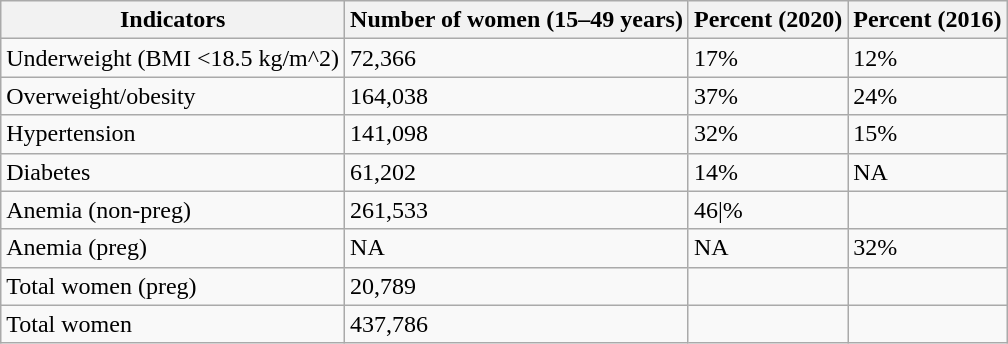<table class="wikitable sortable">
<tr>
<th>Indicators</th>
<th>Number of women (15–49 years)</th>
<th>Percent (2020)</th>
<th>Percent (2016)</th>
</tr>
<tr>
<td>Underweight (BMI <18.5 kg/m^2)</td>
<td>72,366</td>
<td>17%</td>
<td>12%</td>
</tr>
<tr>
<td>Overweight/obesity</td>
<td>164,038</td>
<td>37%</td>
<td>24%</td>
</tr>
<tr>
<td>Hypertension</td>
<td>141,098</td>
<td>32%</td>
<td>15%</td>
</tr>
<tr>
<td>Diabetes</td>
<td>61,202</td>
<td>14%</td>
<td>NA</td>
</tr>
<tr>
<td>Anemia (non-preg)</td>
<td>261,533</td>
<td 60%>46|%</td>
</tr>
<tr>
<td>Anemia (preg)</td>
<td>NA</td>
<td>NA</td>
<td>32%</td>
</tr>
<tr>
<td>Total women (preg)</td>
<td>20,789</td>
<td></td>
<td></td>
</tr>
<tr>
<td>Total women</td>
<td>437,786</td>
<td></td>
<td></td>
</tr>
</table>
